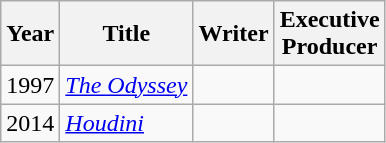<table class="wikitable">
<tr>
<th>Year</th>
<th>Title</th>
<th>Writer</th>
<th>Executive<br>Producer</th>
</tr>
<tr>
<td>1997</td>
<td><em><a href='#'>The Odyssey</a></em></td>
<td></td>
<td></td>
</tr>
<tr>
<td>2014</td>
<td><em><a href='#'>Houdini</a></em></td>
<td></td>
<td></td>
</tr>
</table>
